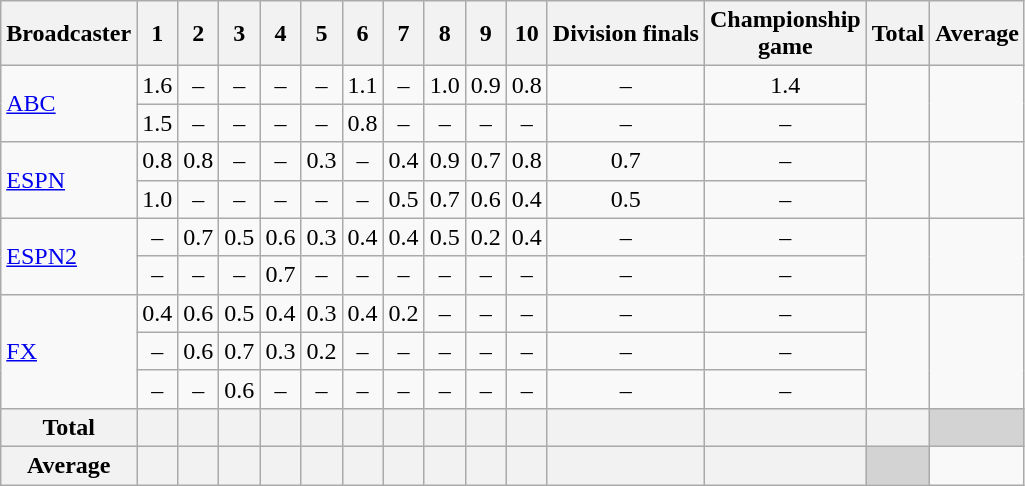<table class="wikitable" style="text-align:center;">
<tr>
<th>Broadcaster</th>
<th>1</th>
<th>2</th>
<th>3</th>
<th>4</th>
<th>5</th>
<th>6</th>
<th>7</th>
<th>8</th>
<th>9</th>
<th>10</th>
<th>Division finals</th>
<th>Championship<br>game</th>
<th>Total</th>
<th>Average</th>
</tr>
<tr>
<td style="text-align:left;" rowspan="2"><a href='#'>ABC</a></td>
<td>1.6</td>
<td>–</td>
<td>–</td>
<td>–</td>
<td>–</td>
<td>1.1</td>
<td>–</td>
<td>1.0</td>
<td>0.9</td>
<td>0.8</td>
<td>–</td>
<td>1.4</td>
<td rowspan=2><strong></strong></td>
<td rowspan=2><strong></strong></td>
</tr>
<tr>
<td>1.5</td>
<td>–</td>
<td>–</td>
<td>–</td>
<td>–</td>
<td>0.8</td>
<td>–</td>
<td>–</td>
<td>–</td>
<td>–</td>
<td>–</td>
<td>–</td>
</tr>
<tr>
<td style="text-align:left;" rowspan="2"><a href='#'>ESPN</a></td>
<td>0.8</td>
<td>0.8</td>
<td>–</td>
<td>–</td>
<td>0.3</td>
<td>–</td>
<td>0.4</td>
<td>0.9</td>
<td>0.7</td>
<td>0.8</td>
<td>0.7</td>
<td>–</td>
<td rowspan=2><strong></strong></td>
<td rowspan=2><strong></strong></td>
</tr>
<tr>
<td>1.0</td>
<td>–</td>
<td>–</td>
<td>–</td>
<td>–</td>
<td>–</td>
<td>0.5</td>
<td>0.7</td>
<td>0.6</td>
<td>0.4</td>
<td>0.5</td>
<td>–</td>
</tr>
<tr>
<td style="text-align:left;" rowspan="2"><a href='#'>ESPN2</a></td>
<td>–</td>
<td>0.7</td>
<td>0.5</td>
<td>0.6</td>
<td>0.3</td>
<td>0.4</td>
<td>0.4</td>
<td>0.5</td>
<td>0.2</td>
<td>0.4</td>
<td>–</td>
<td>–</td>
<td rowspan=2><strong></strong></td>
<td rowspan=2><strong></strong></td>
</tr>
<tr>
<td>–</td>
<td>–</td>
<td>–</td>
<td>0.7</td>
<td>–</td>
<td>–</td>
<td>–</td>
<td>–</td>
<td>–</td>
<td>–</td>
<td>–</td>
<td>–</td>
</tr>
<tr>
<td style="text-align:left;" rowspan="3"><a href='#'>FX</a></td>
<td>0.4</td>
<td>0.6</td>
<td>0.5</td>
<td>0.4</td>
<td>0.3</td>
<td>0.4</td>
<td>0.2</td>
<td>–</td>
<td>–</td>
<td>–</td>
<td>–</td>
<td>–</td>
<td rowspan=3><strong></strong></td>
<td rowspan=3><strong></strong></td>
</tr>
<tr>
<td>–</td>
<td>0.6</td>
<td>0.7</td>
<td>0.3</td>
<td>0.2</td>
<td>–</td>
<td>–</td>
<td>–</td>
<td>–</td>
<td>–</td>
<td>–</td>
<td>–</td>
</tr>
<tr>
<td>–</td>
<td>–</td>
<td>0.6</td>
<td>–</td>
<td>–</td>
<td>–</td>
<td>–</td>
<td>–</td>
<td>–</td>
<td>–</td>
<td>–</td>
<td>–</td>
</tr>
<tr class="sortbottom">
<th>Total</th>
<th> </th>
<th> </th>
<th> </th>
<th> </th>
<th> </th>
<th> </th>
<th> </th>
<th> </th>
<th> </th>
<th> </th>
<th> </th>
<th> </th>
<th></th>
<td style="background:lightgrey;"> </td>
</tr>
<tr class="sortbottom">
<th>Average</th>
<th> </th>
<th> </th>
<th> </th>
<th> </th>
<th> </th>
<th> </th>
<th> </th>
<th> </th>
<th> </th>
<th> </th>
<th> </th>
<th> </th>
<td style="background:lightgrey;"> </td>
<td><strong></strong></td>
</tr>
</table>
